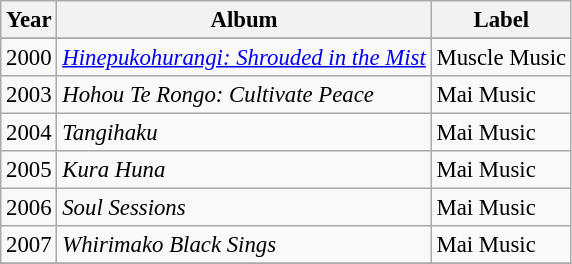<table class="wikitable" style="font-size: 95%;">
<tr>
<th>Year</th>
<th>Album</th>
<th>Label</th>
</tr>
<tr>
</tr>
<tr>
<td>2000</td>
<td><em><a href='#'>Hinepukohurangi: Shrouded in the Mist</a></em></td>
<td>Muscle Music</td>
</tr>
<tr>
<td>2003</td>
<td><em>Hohou Te Rongo: Cultivate Peace</em></td>
<td>Mai Music</td>
</tr>
<tr>
<td>2004</td>
<td><em>Tangihaku</em></td>
<td>Mai Music</td>
</tr>
<tr>
<td>2005</td>
<td><em>Kura Huna</em></td>
<td>Mai Music</td>
</tr>
<tr>
<td>2006</td>
<td><em>Soul Sessions</em></td>
<td>Mai Music</td>
</tr>
<tr>
<td>2007</td>
<td><em>Whirimako Black Sings</em></td>
<td>Mai Music</td>
</tr>
<tr>
</tr>
</table>
